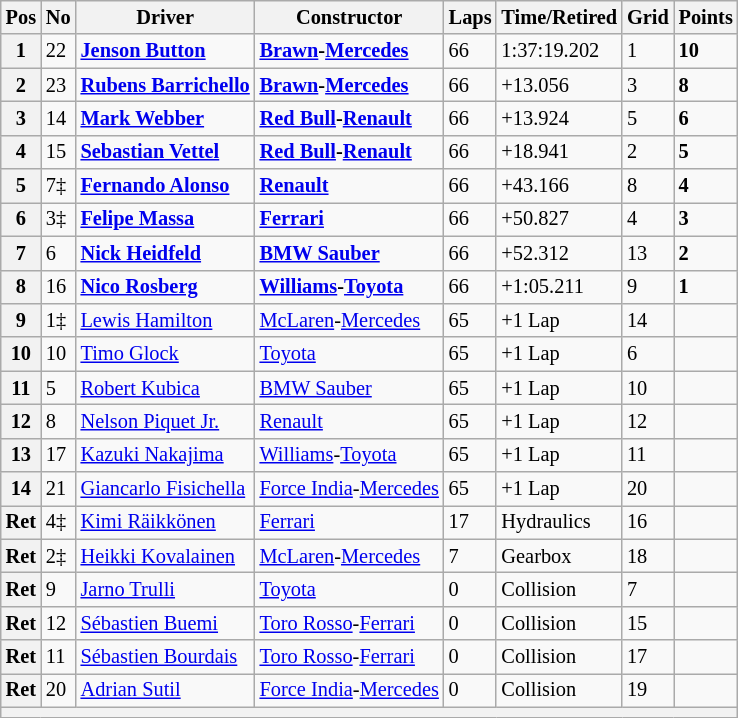<table class="wikitable" style="font-size:85%">
<tr>
<th>Pos</th>
<th>No</th>
<th>Driver</th>
<th>Constructor</th>
<th>Laps</th>
<th>Time/Retired</th>
<th>Grid</th>
<th>Points</th>
</tr>
<tr>
<th>1</th>
<td>22</td>
<td> <strong><a href='#'>Jenson Button</a></strong></td>
<td><strong><a href='#'>Brawn</a>-<a href='#'>Mercedes</a></strong></td>
<td>66</td>
<td>1:37:19.202</td>
<td>1</td>
<td><strong>10</strong></td>
</tr>
<tr>
<th>2</th>
<td>23</td>
<td> <strong><a href='#'>Rubens Barrichello</a></strong></td>
<td><strong><a href='#'>Brawn</a>-<a href='#'>Mercedes</a></strong></td>
<td>66</td>
<td>+13.056</td>
<td>3</td>
<td><strong>8</strong></td>
</tr>
<tr>
<th>3</th>
<td>14</td>
<td> <strong><a href='#'>Mark Webber</a></strong></td>
<td><strong><a href='#'>Red Bull</a>-<a href='#'>Renault</a></strong></td>
<td>66</td>
<td>+13.924</td>
<td>5</td>
<td><strong>6</strong></td>
</tr>
<tr>
<th>4</th>
<td>15</td>
<td> <strong><a href='#'>Sebastian Vettel</a></strong></td>
<td><strong><a href='#'>Red Bull</a>-<a href='#'>Renault</a></strong></td>
<td>66</td>
<td>+18.941</td>
<td>2</td>
<td><strong>5</strong></td>
</tr>
<tr>
<th>5</th>
<td>7‡</td>
<td> <strong><a href='#'>Fernando Alonso</a></strong></td>
<td><strong><a href='#'>Renault</a></strong></td>
<td>66</td>
<td>+43.166</td>
<td>8</td>
<td><strong>4</strong></td>
</tr>
<tr>
<th>6</th>
<td>3‡</td>
<td> <strong><a href='#'>Felipe Massa</a></strong></td>
<td><strong><a href='#'>Ferrari</a></strong></td>
<td>66</td>
<td>+50.827</td>
<td>4</td>
<td><strong>3</strong></td>
</tr>
<tr>
<th>7</th>
<td>6</td>
<td> <strong><a href='#'>Nick Heidfeld</a></strong></td>
<td><strong><a href='#'>BMW Sauber</a></strong></td>
<td>66</td>
<td>+52.312</td>
<td>13</td>
<td><strong>2</strong></td>
</tr>
<tr>
<th>8</th>
<td>16</td>
<td> <strong><a href='#'>Nico Rosberg</a></strong></td>
<td><strong><a href='#'>Williams</a>-<a href='#'>Toyota</a></strong></td>
<td>66</td>
<td>+1:05.211</td>
<td>9</td>
<td><strong>1</strong></td>
</tr>
<tr>
<th>9</th>
<td>1‡</td>
<td> <a href='#'>Lewis Hamilton</a></td>
<td><a href='#'>McLaren</a>-<a href='#'>Mercedes</a></td>
<td>65</td>
<td>+1 Lap</td>
<td>14</td>
<td></td>
</tr>
<tr>
<th>10</th>
<td>10</td>
<td> <a href='#'>Timo Glock</a></td>
<td><a href='#'>Toyota</a></td>
<td>65</td>
<td>+1 Lap</td>
<td>6</td>
<td></td>
</tr>
<tr>
<th>11</th>
<td>5</td>
<td> <a href='#'>Robert Kubica</a></td>
<td><a href='#'>BMW Sauber</a></td>
<td>65</td>
<td>+1 Lap</td>
<td>10</td>
<td></td>
</tr>
<tr>
<th>12</th>
<td>8</td>
<td> <a href='#'>Nelson Piquet Jr.</a></td>
<td><a href='#'>Renault</a></td>
<td>65</td>
<td>+1 Lap</td>
<td>12</td>
<td></td>
</tr>
<tr>
<th>13</th>
<td>17</td>
<td> <a href='#'>Kazuki Nakajima</a></td>
<td><a href='#'>Williams</a>-<a href='#'>Toyota</a></td>
<td>65</td>
<td>+1 Lap</td>
<td>11</td>
<td></td>
</tr>
<tr>
<th>14</th>
<td>21</td>
<td> <a href='#'>Giancarlo Fisichella</a></td>
<td><a href='#'>Force India</a>-<a href='#'>Mercedes</a></td>
<td>65</td>
<td>+1 Lap</td>
<td>20</td>
<td></td>
</tr>
<tr>
<th>Ret</th>
<td>4‡</td>
<td> <a href='#'>Kimi Räikkönen</a></td>
<td><a href='#'>Ferrari</a></td>
<td>17</td>
<td>Hydraulics</td>
<td>16</td>
<td></td>
</tr>
<tr>
<th>Ret</th>
<td>2‡</td>
<td> <a href='#'>Heikki Kovalainen</a></td>
<td><a href='#'>McLaren</a>-<a href='#'>Mercedes</a></td>
<td>7</td>
<td>Gearbox</td>
<td>18</td>
<td></td>
</tr>
<tr>
<th>Ret</th>
<td>9</td>
<td> <a href='#'>Jarno Trulli</a></td>
<td><a href='#'>Toyota</a></td>
<td>0</td>
<td>Collision</td>
<td>7</td>
<td></td>
</tr>
<tr>
<th>Ret</th>
<td>12</td>
<td> <a href='#'>Sébastien Buemi</a></td>
<td><a href='#'>Toro Rosso</a>-<a href='#'>Ferrari</a></td>
<td>0</td>
<td>Collision</td>
<td>15</td>
<td></td>
</tr>
<tr>
<th>Ret</th>
<td>11</td>
<td> <a href='#'>Sébastien Bourdais</a></td>
<td><a href='#'>Toro Rosso</a>-<a href='#'>Ferrari</a></td>
<td>0</td>
<td>Collision</td>
<td>17</td>
<td></td>
</tr>
<tr>
<th>Ret</th>
<td>20</td>
<td> <a href='#'>Adrian Sutil</a></td>
<td><a href='#'>Force India</a>-<a href='#'>Mercedes</a></td>
<td>0</td>
<td>Collision</td>
<td>19</td>
<td></td>
</tr>
<tr>
<th colspan="8"></th>
</tr>
</table>
